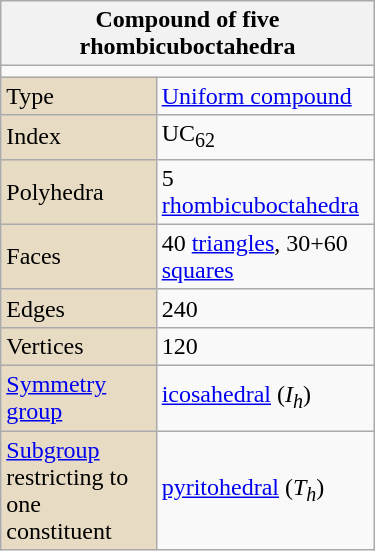<table class="wikitable" style="float:right; margin-left:8px; width:250px">
<tr>
<th bgcolor=#e7dcc3 colspan=2>Compound of five rhombicuboctahedra</th>
</tr>
<tr>
<td align=center colspan=2></td>
</tr>
<tr>
<td bgcolor=#e7dcc3>Type</td>
<td><a href='#'>Uniform compound</a></td>
</tr>
<tr>
<td bgcolor=#e7dcc3>Index</td>
<td>UC<sub>62</sub></td>
</tr>
<tr>
<td bgcolor=#e7dcc3>Polyhedra</td>
<td>5 <a href='#'>rhombicuboctahedra</a></td>
</tr>
<tr>
<td bgcolor=#e7dcc3>Faces</td>
<td>40 <a href='#'>triangles</a>, 30+60 <a href='#'>squares</a></td>
</tr>
<tr>
<td bgcolor=#e7dcc3>Edges</td>
<td>240</td>
</tr>
<tr>
<td bgcolor=#e7dcc3>Vertices</td>
<td>120</td>
</tr>
<tr>
<td bgcolor=#e7dcc3><a href='#'>Symmetry group</a></td>
<td><a href='#'>icosahedral</a> (<em>I<sub>h</sub></em>)</td>
</tr>
<tr>
<td bgcolor=#e7dcc3><a href='#'>Subgroup</a> restricting to one constituent</td>
<td><a href='#'>pyritohedral</a> (<em>T<sub>h</sub></em>)</td>
</tr>
</table>
